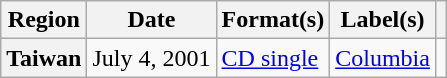<table class="wikitable sortable plainrowheaders">
<tr>
<th scope="col">Region</th>
<th scope="col">Date</th>
<th scope="col">Format(s)</th>
<th scope="col">Label(s)</th>
<th scope="col"></th>
</tr>
<tr>
<th scope="row">Taiwan</th>
<td>July 4, 2001</td>
<td><a href='#'>CD single</a></td>
<td><a href='#'>Columbia</a></td>
<td align="center"></td>
</tr>
</table>
